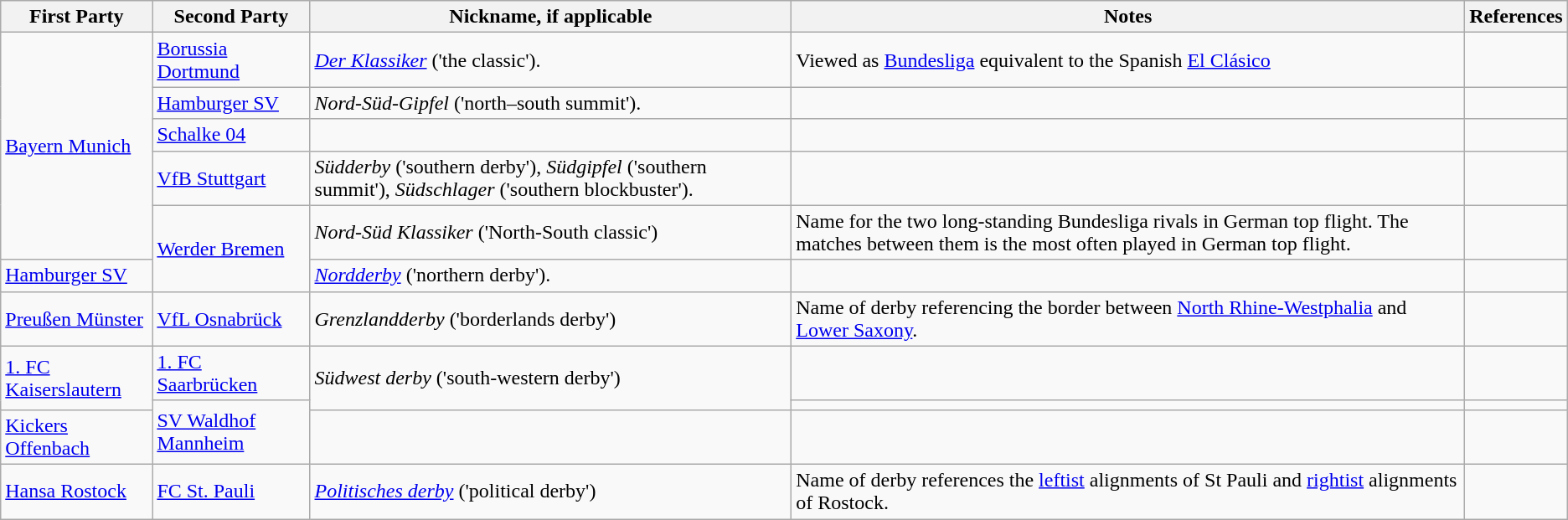<table class="wikitable">
<tr>
<th>First Party</th>
<th>Second Party</th>
<th>Nickname, if applicable</th>
<th>Notes</th>
<th>References</th>
</tr>
<tr>
<td rowspan="5"><a href='#'>Bayern Munich</a></td>
<td><a href='#'>Borussia Dortmund</a></td>
<td><em><a href='#'>Der Klassiker</a></em> ('the classic').</td>
<td>Viewed as <a href='#'>Bundesliga</a> equivalent to the Spanish <a href='#'>El Clásico</a></td>
<td></td>
</tr>
<tr>
<td><a href='#'>Hamburger SV</a></td>
<td><em>Nord-Süd-Gipfel</em> ('north–south summit').</td>
<td></td>
<td></td>
</tr>
<tr>
<td><a href='#'>Schalke 04</a></td>
<td></td>
<td></td>
<td></td>
</tr>
<tr>
<td><a href='#'>VfB Stuttgart</a></td>
<td><em>Südderby</em> ('southern derby'), <em>Südgipfel</em> ('southern summit'), <em>Südschlager</em> ('southern blockbuster').</td>
<td></td>
<td></td>
</tr>
<tr>
<td rowspan="2"><a href='#'>Werder Bremen</a></td>
<td><em>Nord-Süd Klassiker</em> ('North-South classic')</td>
<td>Name for the two long-standing Bundesliga rivals in German top flight. The matches between them is the most often played in German top flight.</td>
<td></td>
</tr>
<tr>
<td><a href='#'>Hamburger SV</a></td>
<td><em><a href='#'>Nordderby</a></em> ('northern derby').</td>
<td></td>
<td></td>
</tr>
<tr>
<td><a href='#'>Preußen Münster</a></td>
<td><a href='#'>VfL Osnabrück</a></td>
<td><em>Grenzlandderby</em> ('borderlands derby')</td>
<td>Name of derby referencing the border between <a href='#'>North Rhine-Westphalia</a> and <a href='#'>Lower Saxony</a>.</td>
<td></td>
</tr>
<tr>
<td rowspan="2"><a href='#'>1. FC Kaiserslautern</a></td>
<td><a href='#'>1. FC Saarbrücken</a></td>
<td rowspan="2"><em>Südwest derby</em> ('south-western derby')</td>
<td></td>
<td></td>
</tr>
<tr>
<td rowspan="2"><a href='#'>SV Waldhof Mannheim</a></td>
<td></td>
<td></td>
</tr>
<tr>
<td><a href='#'>Kickers Offenbach</a></td>
<td></td>
<td></td>
<td></td>
</tr>
<tr>
<td><a href='#'>Hansa Rostock</a></td>
<td><a href='#'>FC St. Pauli</a></td>
<td><em><a href='#'>Politisches derby</a></em> ('political derby')</td>
<td>Name of derby references the <a href='#'>leftist</a> alignments of St Pauli and <a href='#'>rightist</a> alignments of Rostock.</td>
<td></td>
</tr>
</table>
